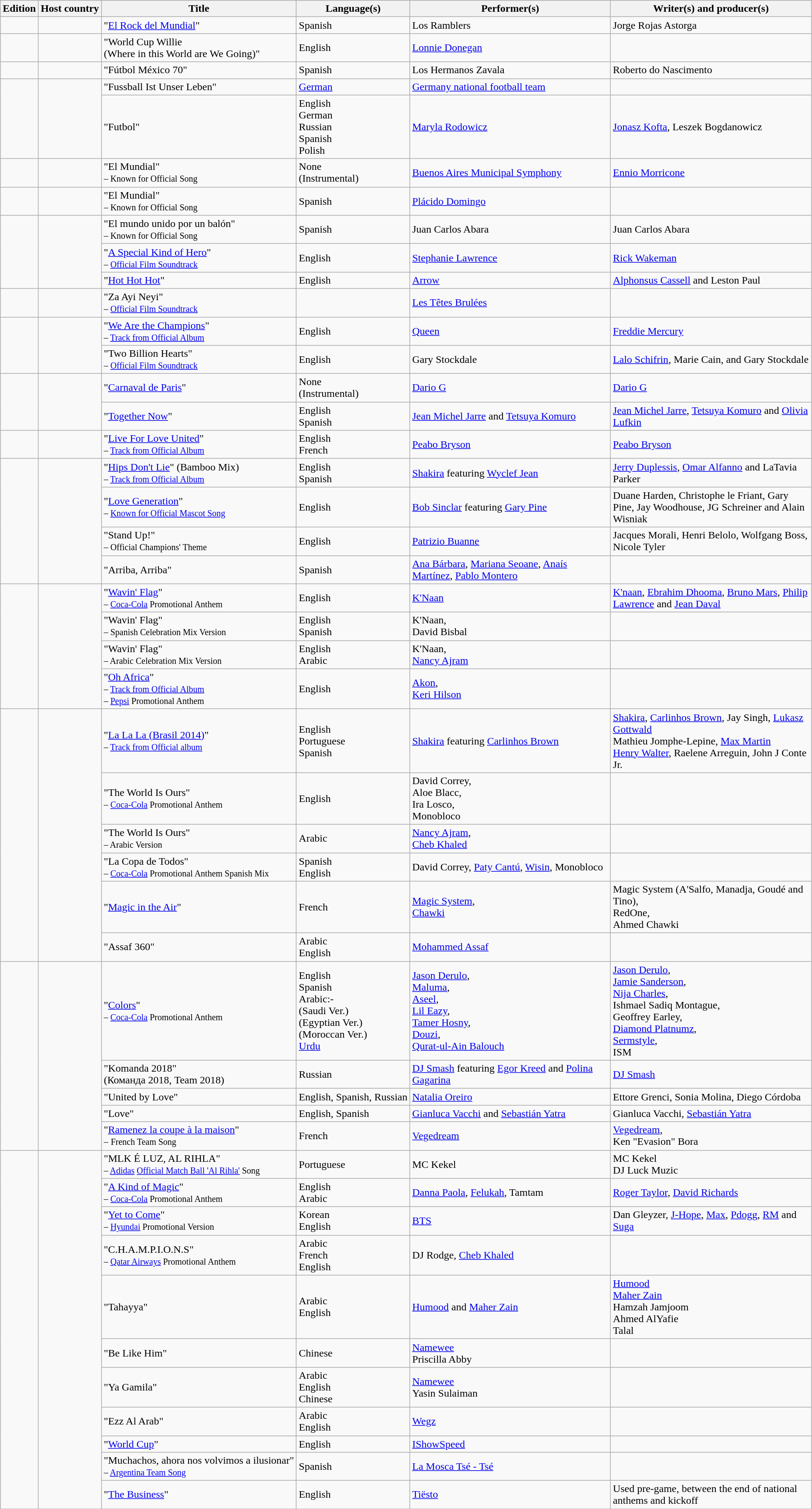<table class="wikitable sortable">
<tr>
<th>Edition</th>
<th>Host country</th>
<th>Title</th>
<th>Language(s)</th>
<th width=300>Performer(s)</th>
<th width=300>Writer(s) and producer(s)</th>
</tr>
<tr>
<td></td>
<td></td>
<td>"<a href='#'>El Rock del Mundial</a>"</td>
<td>Spanish</td>
<td>Los Ramblers</td>
<td>Jorge Rojas Astorga</td>
</tr>
<tr>
<td></td>
<td></td>
<td>"World Cup Willie<br>(Where in this World are We Going)"</td>
<td>English</td>
<td><a href='#'>Lonnie Donegan</a></td>
<td></td>
</tr>
<tr>
<td></td>
<td></td>
<td>"Fútbol México 70"</td>
<td>Spanish</td>
<td>Los Hermanos Zavala</td>
<td>Roberto do Nascimento</td>
</tr>
<tr>
<td rowspan="2"></td>
<td rowspan="2"></td>
<td>"Fussball Ist Unser Leben"</td>
<td><a href='#'>German</a></td>
<td><a href='#'>Germany national football team</a></td>
<td></td>
</tr>
<tr>
<td>"Futbol"</td>
<td>English<br>German<br>Russian<br>Spanish<br>Polish</td>
<td><a href='#'>Maryla Rodowicz</a></td>
<td><a href='#'>Jonasz Kofta</a>, Leszek Bogdanowicz</td>
</tr>
<tr>
<td></td>
<td></td>
<td>"El Mundial"<br><small>– Known for Official Song</small></td>
<td>None<br>(Instrumental)</td>
<td><a href='#'>Buenos Aires Municipal Symphony</a></td>
<td><a href='#'>Ennio Morricone</a></td>
</tr>
<tr>
<td></td>
<td></td>
<td>"El Mundial"<br><small>– Known for Official Song</small></td>
<td>Spanish</td>
<td><a href='#'>Plácido Domingo</a></td>
<td></td>
</tr>
<tr>
<td rowspan="3"></td>
<td rowspan="3"></td>
<td>"El mundo unido por un balón"<br><small>– Known for Official Song</small></td>
<td>Spanish</td>
<td>Juan Carlos Abara</td>
<td>Juan Carlos Abara</td>
</tr>
<tr>
<td>"<a href='#'>A Special Kind of Hero</a>"<br><small>– <a href='#'>Official Film Soundtrack</a></small></td>
<td>English</td>
<td><a href='#'>Stephanie Lawrence</a></td>
<td><a href='#'>Rick Wakeman</a></td>
</tr>
<tr>
<td>"<a href='#'>Hot Hot Hot</a>"</td>
<td>English</td>
<td><a href='#'>Arrow</a></td>
<td><a href='#'>Alphonsus Cassell</a> and Leston Paul</td>
</tr>
<tr>
<td></td>
<td></td>
<td>"Za Ayi Neyi"<br><small>– <a href='#'>Official Film Soundtrack</a></small></td>
<td></td>
<td><a href='#'>Les Têtes Brulées</a></td>
<td></td>
</tr>
<tr>
<td rowspan="2"></td>
<td rowspan="2"></td>
<td>"<a href='#'>We Are the Champions</a>"<br><small>– <a href='#'>Track from Official Album</a></small></td>
<td>English</td>
<td><a href='#'>Queen</a></td>
<td><a href='#'>Freddie Mercury</a></td>
</tr>
<tr>
<td>"Two Billion Hearts"<br><small>– <a href='#'>Official Film Soundtrack</a></small></td>
<td>English</td>
<td>Gary Stockdale</td>
<td><a href='#'>Lalo Schifrin</a>, Marie Cain, and Gary Stockdale</td>
</tr>
<tr>
<td rowspan="2"></td>
<td rowspan="2"></td>
<td>"<a href='#'>Carnaval de Paris</a>"</td>
<td>None<br>(Instrumental)</td>
<td><a href='#'>Dario G</a></td>
<td><a href='#'>Dario G</a></td>
</tr>
<tr>
<td>"<a href='#'>Together Now</a>"</td>
<td>English<br>Spanish</td>
<td><a href='#'>Jean Michel Jarre</a> and <a href='#'>Tetsuya Komuro</a></td>
<td><a href='#'>Jean Michel Jarre</a>, <a href='#'>Tetsuya Komuro</a> and <a href='#'>Olivia Lufkin</a></td>
</tr>
<tr>
<td></td>
<td> <br> </td>
<td>"<a href='#'>Live For Love United</a>"<br><small>– <a href='#'>Track from Official Album</a></small></td>
<td>English<br>French</td>
<td><a href='#'>Peabo Bryson</a></td>
<td><a href='#'>Peabo Bryson</a></td>
</tr>
<tr>
<td rowspan="4"></td>
<td rowspan="4"></td>
<td>"<a href='#'>Hips Don't Lie</a>" (Bamboo Mix)<br><small>– <a href='#'>Track from Official Album</a></small></td>
<td>English<br>Spanish</td>
<td><a href='#'>Shakira</a> featuring <a href='#'>Wyclef Jean</a></td>
<td><a href='#'>Jerry Duplessis</a>, <a href='#'>Omar Alfanno</a> and LaTavia Parker</td>
</tr>
<tr>
<td>"<a href='#'>Love Generation</a>"<br><small>– <a href='#'>Known for Official Mascot Song</a></small></td>
<td>English</td>
<td><a href='#'>Bob Sinclar</a> featuring <a href='#'>Gary Pine</a></td>
<td>Duane Harden, Christophe le Friant, Gary Pine, Jay Woodhouse, JG Schreiner and Alain Wisniak</td>
</tr>
<tr>
<td>"Stand Up!"<br><small>– Official Champions' Theme</small></td>
<td>English</td>
<td><a href='#'>Patrizio Buanne</a></td>
<td>Jacques Morali, Henri Belolo, Wolfgang Boss, Nicole Tyler</td>
</tr>
<tr>
<td>"Arriba, Arriba"</td>
<td>Spanish</td>
<td><a href='#'>Ana Bárbara</a>, <a href='#'>Mariana Seoane</a>, <a href='#'>Anaís Martínez</a>, <a href='#'>Pablo Montero</a></td>
<td></td>
</tr>
<tr>
<td rowspan="4"></td>
<td rowspan="4"></td>
<td>"<a href='#'>Wavin' Flag</a>"<br><small>– <a href='#'>Coca-Cola</a> Promotional Anthem</small></td>
<td>English</td>
<td><a href='#'>K'Naan</a></td>
<td><a href='#'>K'naan</a>, <a href='#'>Ebrahim Dhooma</a>, <a href='#'>Bruno Mars</a>, <a href='#'>Philip Lawrence</a> and <a href='#'>Jean Daval</a></td>
</tr>
<tr>
<td>"Wavin' Flag"<br><small>– Spanish Celebration Mix Version</small></td>
<td>English<br>Spanish</td>
<td>K'Naan,<br>David Bisbal</td>
<td></td>
</tr>
<tr>
<td>"Wavin' Flag"<br><small>– Arabic Celebration Mix Version</small></td>
<td>English<br>Arabic</td>
<td>K'Naan,<br><a href='#'>Nancy Ajram</a></td>
<td></td>
</tr>
<tr>
<td>"<a href='#'>Oh Africa</a>"<br><small>– <a href='#'>Track from Official Album</a></small><br><small>– <a href='#'>Pepsi</a> Promotional Anthem</small></td>
<td>English</td>
<td><a href='#'>Akon</a>,<br><a href='#'>Keri Hilson</a></td>
<td></td>
</tr>
<tr>
<td rowspan="6"></td>
<td rowspan="6"></td>
<td>"<a href='#'>La La La (Brasil 2014)</a>"<br><small>– <a href='#'>Track from Official album</a></small></td>
<td>English<br>Portuguese<br>Spanish</td>
<td><a href='#'>Shakira</a> featuring <a href='#'>Carlinhos Brown</a></td>
<td><a href='#'>Shakira</a>, <a href='#'>Carlinhos Brown</a>, Jay Singh, <a href='#'>Lukasz Gottwald</a><br>Mathieu Jomphe-Lepine, <a href='#'>Max Martin</a><br> <a href='#'>Henry Walter</a>, Raelene Arreguin, John J Conte Jr.</td>
</tr>
<tr>
<td>"The World Is Ours"<br><small>– <a href='#'>Coca-Cola</a> Promotional Anthem</small></td>
<td>English</td>
<td>David Correy,<br>Aloe Blacc,<br>Ira Losco,<br>Monobloco</td>
<td></td>
</tr>
<tr>
<td>"The World Is Ours"<br><small>– Arabic Version</small></td>
<td>Arabic</td>
<td><a href='#'>Nancy Ajram</a>,<br><a href='#'>Cheb Khaled</a></td>
<td></td>
</tr>
<tr>
<td>"La Copa de Todos"<br><small>– <a href='#'>Coca-Cola</a> Promotional Anthem Spanish Mix</small></td>
<td>Spanish<br>English</td>
<td>David Correy, <a href='#'>Paty Cantú</a>, <a href='#'>Wisin</a>, Monobloco</td>
<td></td>
</tr>
<tr>
<td>"<a href='#'>Magic in the Air</a>"</td>
<td>French</td>
<td><a href='#'>Magic System</a>,<br><a href='#'>Chawki</a></td>
<td>Magic System (A'Salfo, Manadja, Goudé and Tino),<br>RedOne,<br>Ahmed Chawki</td>
</tr>
<tr>
<td>"Assaf 360"</td>
<td>Arabic<br>English</td>
<td><a href='#'>Mohammed Assaf</a></td>
<td></td>
</tr>
<tr>
<td rowspan="5"></td>
<td rowspan="5"></td>
<td>"<a href='#'>Colors</a>"<br><small>– <a href='#'>Coca-Cola</a> Promotional Anthem </small></td>
<td>English<br>Spanish<br>Arabic:-<br>(Saudi Ver.)<br>(Egyptian Ver.)<br>(Moroccan Ver.)<br><a href='#'>Urdu</a></td>
<td><a href='#'>Jason Derulo</a>,<br><a href='#'>Maluma</a>,<br><a href='#'>Aseel</a>,<br><a href='#'>Lil Eazy</a>,<br><a href='#'>Tamer Hosny</a>,<br><a href='#'>Douzi</a>,<br><a href='#'>Qurat-ul-Ain Balouch</a></td>
<td><a href='#'>Jason Derulo</a>,<br><a href='#'>Jamie Sanderson</a>,<br><a href='#'>Nija Charles</a>,<br>Ishmael Sadiq Montague,<br>Geoffrey Earley,<br><a href='#'>Diamond Platnumz</a>,<br><a href='#'>Sermstyle</a>,<br>ISM</td>
</tr>
<tr>
<td>"Komanda 2018"<br>(Команда 2018, Team 2018) </td>
<td>Russian</td>
<td><a href='#'>DJ Smash</a> featuring <a href='#'>Egor Kreed</a> and <a href='#'>Polina Gagarina</a></td>
<td><a href='#'>DJ Smash</a></td>
</tr>
<tr>
<td>"United by Love" </td>
<td>English, Spanish, Russian</td>
<td><a href='#'>Natalia Oreiro</a></td>
<td>Ettore Grenci, Sonia Molina, Diego Córdoba</td>
</tr>
<tr>
<td>"Love"</td>
<td>English, Spanish</td>
<td><a href='#'>Gianluca Vacchi</a> and <a href='#'>Sebastián Yatra</a></td>
<td>Gianluca Vacchi, <a href='#'>Sebastián Yatra</a></td>
</tr>
<tr>
<td>"<a href='#'>Ramenez la coupe à la maison</a>"<br><small>–</small> <small>French Team Song</small> </td>
<td>French</td>
<td><a href='#'>Vegedream</a></td>
<td><a href='#'>Vegedream</a>,<br>Ken "Evasion" Bora</td>
</tr>
<tr>
<td rowspan="11"></td>
<td rowspan="11"></td>
<td>"MLK É LUZ, AL RIHLA"<br><small>– <a href='#'>Adidas</a> <a href='#'>Official Match Ball 'Al Rihla'</a> Song</small></td>
<td>Portuguese</td>
<td>MC Kekel</td>
<td>MC Kekel <br> DJ Luck Muzic</td>
</tr>
<tr>
<td>"<a href='#'>A Kind of Magic</a>"<br><small>– <a href='#'>Coca-Cola</a> Promotional Anthem</small></td>
<td>English<br>Arabic</td>
<td><a href='#'>Danna Paola</a>, <a href='#'>Felukah</a>, Tamtam</td>
<td><a href='#'>Roger Taylor</a>, <a href='#'>David Richards</a></td>
</tr>
<tr>
<td>"<a href='#'>Yet to Come</a>"<br><small>– <a href='#'>Hyundai</a> Promotional Version</small></td>
<td>Korean<br>English</td>
<td><a href='#'>BTS</a></td>
<td>Dan Gleyzer, <a href='#'>J-Hope</a>, <a href='#'>Max</a>, <a href='#'>Pdogg</a>, <a href='#'>RM</a> and <a href='#'>Suga</a></td>
</tr>
<tr>
<td>"C.H.A.M.P.I.O.N.S"<br><small>– <a href='#'>Qatar Airways</a> Promotional Anthem </small></td>
<td>Arabic<br>French<br>English</td>
<td>DJ Rodge, <a href='#'>Cheb Khaled</a></td>
<td></td>
</tr>
<tr>
<td>"Tahayya"</td>
<td>Arabic<br>English</td>
<td><a href='#'>Humood</a> and <a href='#'>Maher Zain</a></td>
<td><a href='#'>Humood</a> <br> <a href='#'>Maher Zain</a> <br> Hamzah Jamjoom <br> Ahmed AlYafie <br>Talal</td>
</tr>
<tr>
<td>"Be Like Him"</td>
<td>Chinese</td>
<td><a href='#'>Namewee</a><br>Priscilla Abby</td>
<td></td>
</tr>
<tr>
<td>"Ya Gamila"</td>
<td>Arabic<br>English<br>Chinese</td>
<td><a href='#'>Namewee</a><br>Yasin Sulaiman</td>
<td></td>
</tr>
<tr>
<td>"Ezz Al Arab"</td>
<td>Arabic<br>English</td>
<td><a href='#'>Wegz</a></td>
<td></td>
</tr>
<tr>
<td>"<a href='#'>World Cup</a>"</td>
<td>English</td>
<td><a href='#'>IShowSpeed</a></td>
<td></td>
</tr>
<tr>
<td>"Muchachos, ahora nos volvimos a ilusionar"<br><small>– <a href='#'>Argentina Team Song</a></small></td>
<td>Spanish</td>
<td><a href='#'>La Mosca Tsé - Tsé</a></td>
<td></td>
</tr>
<tr>
<td>"<a href='#'>The Business</a>"</td>
<td>English</td>
<td><a href='#'>Tiësto</a></td>
<td>Used pre-game, between the end of national anthems and kickoff</td>
</tr>
<tr>
</tr>
</table>
